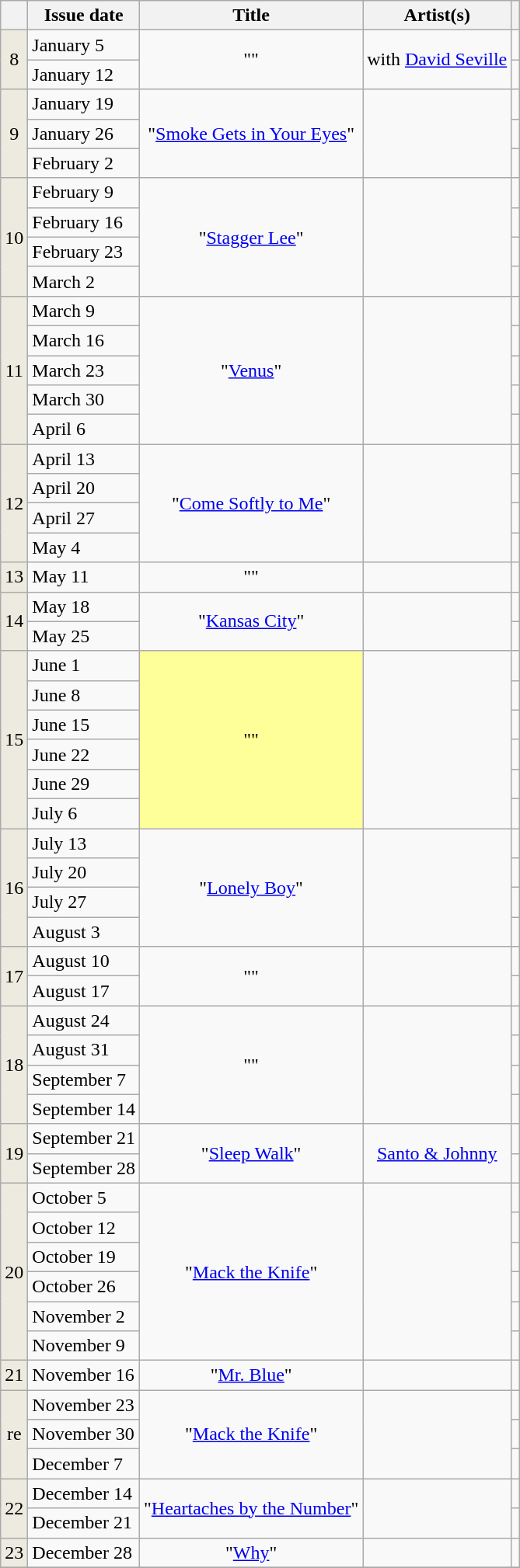<table class="wikitable sortable plainrowheaders">
<tr>
<th scope=col></th>
<th scope="col">Issue date</th>
<th scope="col">Title</th>
<th scope="col">Artist(s)</th>
<th scope="col" class="unsortable"></th>
</tr>
<tr>
<td bgcolor=#EDEAE0 align=center rowspan=2>8</td>
<td>January 5</td>
<td align="center" rowspan="2">""</td>
<td align="center" rowspan="2"> with <a href='#'>David Seville</a></td>
<td align="center"></td>
</tr>
<tr>
<td>January 12</td>
<td align="center"></td>
</tr>
<tr>
<td bgcolor=#EDEAE0 align=center rowspan=3>9</td>
<td>January 19</td>
<td align="center" rowspan="3">"<a href='#'>Smoke Gets in Your Eyes</a>"</td>
<td align="center" rowspan="3"></td>
<td align="center"></td>
</tr>
<tr>
<td>January 26</td>
<td align="center"></td>
</tr>
<tr>
<td>February 2</td>
<td align="center"></td>
</tr>
<tr>
<td bgcolor=#EDEAE0 align=center rowspan=4>10</td>
<td>February 9</td>
<td align="center" rowspan="4">"<a href='#'>Stagger Lee</a>"</td>
<td align="center" rowspan="4"></td>
<td align="center"></td>
</tr>
<tr>
<td>February 16</td>
<td align="center"></td>
</tr>
<tr>
<td>February 23</td>
<td align="center"></td>
</tr>
<tr>
<td>March 2</td>
<td align="center"></td>
</tr>
<tr>
<td bgcolor=#EDEAE0 align=center rowspan=5>11</td>
<td>March 9</td>
<td align="center" rowspan="5">"<a href='#'>Venus</a>"</td>
<td align="center" rowspan="5"></td>
<td align="center"></td>
</tr>
<tr>
<td>March 16</td>
<td align="center"></td>
</tr>
<tr>
<td>March 23</td>
<td align="center"></td>
</tr>
<tr>
<td>March 30</td>
<td align="center"></td>
</tr>
<tr>
<td>April 6</td>
<td align="center"></td>
</tr>
<tr>
<td bgcolor=#EDEAE0 align=center rowspan=4>12</td>
<td>April 13</td>
<td align="center" rowspan="4">"<a href='#'>Come Softly to Me</a>"</td>
<td align="center" rowspan="4"></td>
<td align="center"></td>
</tr>
<tr>
<td>April 20</td>
<td align="center"></td>
</tr>
<tr>
<td>April 27</td>
<td align="center"></td>
</tr>
<tr>
<td>May 4</td>
<td align="center"></td>
</tr>
<tr>
<td bgcolor=#EDEAE0 align=center>13</td>
<td>May 11</td>
<td align="center">""</td>
<td align="center"></td>
<td align="center"></td>
</tr>
<tr>
<td bgcolor=#EDEAE0 align=center rowspan=2>14</td>
<td>May 18</td>
<td align="center" rowspan="2">"<a href='#'>Kansas City</a>"</td>
<td align="center" rowspan="2"></td>
<td align="center"></td>
</tr>
<tr>
<td>May 25</td>
<td align="center"></td>
</tr>
<tr>
<td bgcolor=#EDEAE0 align=center rowspan=6>15</td>
<td>June 1</td>
<td bgcolor=#FFFF99 align="center" rowspan="6">"" </td>
<td align="center" rowspan="6"></td>
<td align="center"></td>
</tr>
<tr>
<td>June 8</td>
<td align="center"></td>
</tr>
<tr>
<td>June 15</td>
<td align="center"></td>
</tr>
<tr>
<td>June 22</td>
<td align="center"></td>
</tr>
<tr>
<td>June 29</td>
<td align="center"></td>
</tr>
<tr>
<td>July 6</td>
<td align="center"></td>
</tr>
<tr>
<td bgcolor=#EDEAE0 align=center rowspan=4>16</td>
<td>July 13</td>
<td align="center" rowspan="4">"<a href='#'>Lonely Boy</a>"</td>
<td align="center" rowspan="4"></td>
<td align="center"></td>
</tr>
<tr>
<td>July 20</td>
<td align="center"></td>
</tr>
<tr>
<td>July 27</td>
<td align="center"></td>
</tr>
<tr>
<td>August 3</td>
<td align="center"></td>
</tr>
<tr>
<td bgcolor=#EDEAE0 align=center rowspan=2>17</td>
<td>August 10</td>
<td align="center" rowspan="2">""</td>
<td align="center" rowspan="2"></td>
<td align="center"></td>
</tr>
<tr>
<td>August 17</td>
<td align="center"></td>
</tr>
<tr>
<td bgcolor=#EDEAE0 align=center rowspan=4>18</td>
<td>August 24</td>
<td align="center" rowspan="4">""</td>
<td align="center" rowspan="4"></td>
<td align="center"></td>
</tr>
<tr>
<td>August 31</td>
<td align="center"></td>
</tr>
<tr>
<td>September 7</td>
<td align="center"></td>
</tr>
<tr>
<td>September 14</td>
<td align="center"></td>
</tr>
<tr>
<td bgcolor=#EDEAE0 align=center rowspan=2>19</td>
<td>September 21</td>
<td align="center" rowspan="2">"<a href='#'>Sleep Walk</a>"</td>
<td align="center" rowspan="2"><a href='#'>Santo & Johnny</a></td>
<td align="center"></td>
</tr>
<tr>
<td>September 28</td>
<td align="center"></td>
</tr>
<tr>
<td bgcolor=#EDEAE0 align=center rowspan=6>20</td>
<td>October 5</td>
<td align="center" rowspan="6">"<a href='#'>Mack the Knife</a>"</td>
<td align="center" rowspan="6"></td>
<td align="center"></td>
</tr>
<tr>
<td>October 12</td>
<td align="center"></td>
</tr>
<tr>
<td>October 19</td>
<td align="center"></td>
</tr>
<tr>
<td>October 26</td>
<td align="center"></td>
</tr>
<tr>
<td>November 2</td>
<td align="center"></td>
</tr>
<tr>
<td>November 9</td>
<td align="center"></td>
</tr>
<tr>
<td bgcolor=#EDEAE0 align=center>21</td>
<td>November 16</td>
<td align="center">"<a href='#'>Mr. Blue</a>"</td>
<td align="center"></td>
<td align="center"></td>
</tr>
<tr>
<td bgcolor=#EDEAE0 align=center rowspan=3>re</td>
<td>November 23</td>
<td align="center" rowspan="3">"<a href='#'>Mack the Knife</a>"</td>
<td align="center" rowspan="3"></td>
<td align="center"></td>
</tr>
<tr>
<td>November 30</td>
<td align="center"></td>
</tr>
<tr>
<td>December 7</td>
<td align="center"></td>
</tr>
<tr>
<td bgcolor=#EDEAE0 align=center rowspan=2>22</td>
<td>December 14</td>
<td align="center" rowspan="2">"<a href='#'>Heartaches by the Number</a>"</td>
<td align="center" rowspan="2"></td>
<td align="center"></td>
</tr>
<tr>
<td>December 21</td>
<td align="center"></td>
</tr>
<tr>
<td bgcolor=#EDEAE0 align=center>23</td>
<td>December 28</td>
<td align="center">"<a href='#'>Why</a>"</td>
<td align="center"></td>
<td align="center"></td>
</tr>
<tr>
</tr>
</table>
